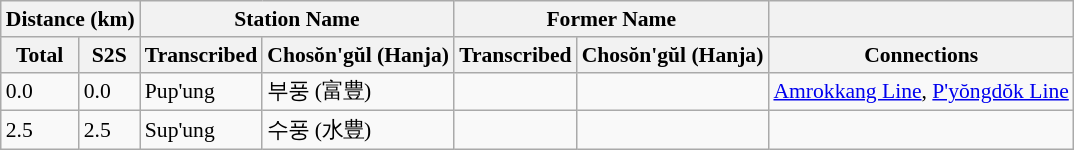<table class="wikitable" style="font-size:90%;">
<tr>
<th colspan="2">Distance (km)</th>
<th colspan="2">Station Name</th>
<th colspan="2">Former Name</th>
<th></th>
</tr>
<tr>
<th>Total</th>
<th>S2S</th>
<th>Transcribed</th>
<th>Chosŏn'gŭl (Hanja)</th>
<th>Transcribed</th>
<th>Chosŏn'gŭl (Hanja)</th>
<th>Connections</th>
</tr>
<tr>
<td>0.0</td>
<td>0.0</td>
<td>Pup'ung</td>
<td>부풍 (富豊)</td>
<td></td>
<td></td>
<td><a href='#'>Amrokkang Line</a>, <a href='#'>P'yŏngdŏk Line</a></td>
</tr>
<tr>
<td>2.5</td>
<td>2.5</td>
<td>Sup'ung</td>
<td>수풍 (水豊)</td>
<td></td>
<td></td>
<td></td>
</tr>
</table>
